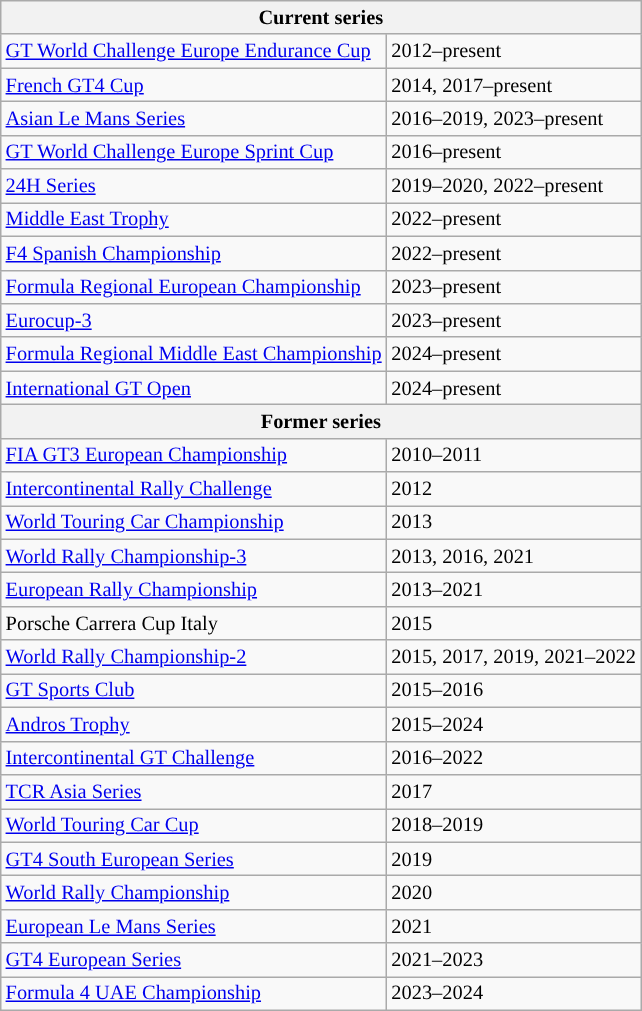<table class="wikitable" style="font-size: 85%;">
<tr>
<th colspan="2">Current series</th>
</tr>
<tr>
<td><a href='#'>GT World Challenge Europe Endurance Cup</a></td>
<td>2012–present</td>
</tr>
<tr>
<td><a href='#'>French GT4 Cup</a></td>
<td>2014, 2017–present</td>
</tr>
<tr>
<td><a href='#'>Asian Le Mans Series</a></td>
<td>2016–2019, 2023–present</td>
</tr>
<tr>
<td><a href='#'>GT World Challenge Europe Sprint Cup</a></td>
<td>2016–present</td>
</tr>
<tr>
<td><a href='#'>24H Series</a></td>
<td>2019–2020, 2022–present</td>
</tr>
<tr>
<td><a href='#'>Middle East Trophy</a></td>
<td>2022–present</td>
</tr>
<tr>
<td><a href='#'>F4 Spanish Championship</a></td>
<td>2022–present</td>
</tr>
<tr>
<td><a href='#'>Formula Regional European Championship</a></td>
<td>2023–present</td>
</tr>
<tr>
<td><a href='#'>Eurocup-3</a></td>
<td>2023–present</td>
</tr>
<tr>
<td><a href='#'>Formula Regional Middle East Championship</a></td>
<td>2024–present</td>
</tr>
<tr>
<td><a href='#'>International GT Open</a></td>
<td>2024–present</td>
</tr>
<tr>
<th colspan="2">Former series</th>
</tr>
<tr>
<td><a href='#'>FIA GT3 European Championship</a></td>
<td>2010–2011</td>
</tr>
<tr>
<td><a href='#'>Intercontinental Rally Challenge</a></td>
<td>2012</td>
</tr>
<tr>
<td><a href='#'>World Touring Car Championship</a></td>
<td>2013</td>
</tr>
<tr>
<td><a href='#'>World Rally Championship-3</a></td>
<td>2013, 2016, 2021</td>
</tr>
<tr>
<td><a href='#'>European Rally Championship</a></td>
<td>2013–2021</td>
</tr>
<tr>
<td>Porsche Carrera Cup Italy</td>
<td>2015</td>
</tr>
<tr>
<td><a href='#'>World Rally Championship-2</a></td>
<td>2015, 2017, 2019, 2021–2022</td>
</tr>
<tr>
<td><a href='#'>GT Sports Club</a></td>
<td>2015–2016</td>
</tr>
<tr>
<td><a href='#'>Andros Trophy</a></td>
<td>2015–2024</td>
</tr>
<tr>
<td><a href='#'>Intercontinental GT Challenge</a></td>
<td>2016–2022</td>
</tr>
<tr>
<td><a href='#'>TCR Asia Series</a></td>
<td>2017</td>
</tr>
<tr>
<td><a href='#'>World Touring Car Cup</a></td>
<td>2018–2019</td>
</tr>
<tr>
<td><a href='#'>GT4 South European Series</a></td>
<td>2019</td>
</tr>
<tr>
<td><a href='#'>World Rally Championship</a></td>
<td>2020</td>
</tr>
<tr>
<td><a href='#'>European Le Mans Series</a></td>
<td>2021</td>
</tr>
<tr>
<td><a href='#'>GT4 European Series</a></td>
<td>2021–2023</td>
</tr>
<tr>
<td><a href='#'>Formula 4 UAE Championship</a></td>
<td>2023–2024</td>
</tr>
</table>
